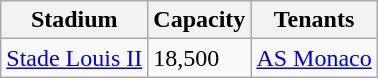<table class="wikitable sortable">
<tr>
<th>Stadium</th>
<th>Capacity</th>
<th>Tenants</th>
</tr>
<tr>
<td><a href='#'>Stade Louis II</a></td>
<td>18,500</td>
<td><a href='#'>AS Monaco</a></td>
</tr>
</table>
